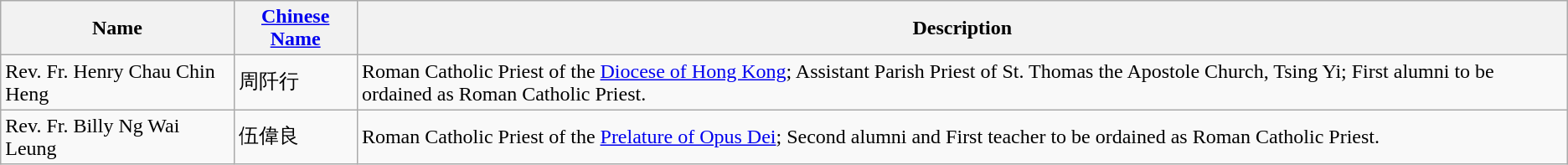<table class="wikitable">
<tr>
<th>Name</th>
<th><a href='#'>Chinese Name</a></th>
<th>Description</th>
</tr>
<tr>
<td>Rev. Fr. Henry Chau Chin Heng</td>
<td>周阡行</td>
<td>Roman Catholic Priest of the <a href='#'>Diocese of Hong Kong</a>; Assistant Parish Priest of St. Thomas the Apostole Church, Tsing Yi; First alumni to be ordained as Roman Catholic Priest.</td>
</tr>
<tr>
<td>Rev. Fr. Billy Ng Wai Leung</td>
<td>伍偉良</td>
<td>Roman Catholic Priest of the <a href='#'>Prelature of Opus Dei</a>; Second alumni and First teacher to be ordained as Roman Catholic Priest.</td>
</tr>
</table>
